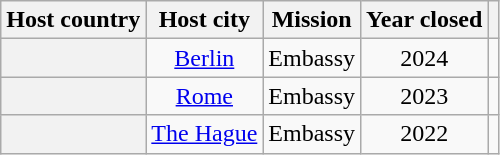<table class="wikitable plainrowheaders" style="text-align:center;">
<tr>
<th scope="col">Host country</th>
<th scope="col">Host city</th>
<th scope="col">Mission</th>
<th scope="col">Year closed</th>
<th scope="col"></th>
</tr>
<tr>
<th scope="row"></th>
<td><a href='#'>Berlin</a></td>
<td>Embassy</td>
<td>2024</td>
<td></td>
</tr>
<tr>
<th scope="row"></th>
<td><a href='#'>Rome</a></td>
<td>Embassy</td>
<td>2023</td>
<td></td>
</tr>
<tr>
<th scope="row"></th>
<td><a href='#'>The Hague</a></td>
<td>Embassy</td>
<td>2022</td>
<td></td>
</tr>
</table>
